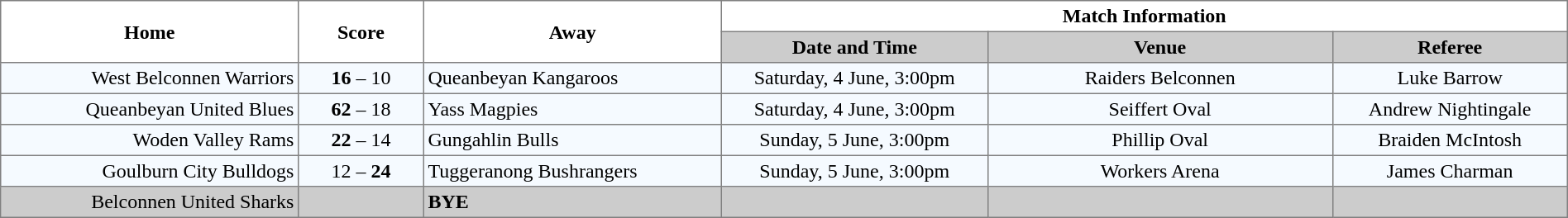<table border="1" cellpadding="3" cellspacing="0" width="100%" style="border-collapse:collapse;  text-align:center;">
<tr>
<th rowspan="2" width="19%">Home</th>
<th rowspan="2" width="8%">Score</th>
<th rowspan="2" width="19%">Away</th>
<th colspan="3">Match Information</th>
</tr>
<tr style="background:#CCCCCC">
<th width="17%">Date and Time</th>
<th width="22%">Venue</th>
<th width="50%">Referee</th>
</tr>
<tr style="text-align:center; background:#f5faff;">
<td align="right">West Belconnen Warriors </td>
<td><strong>16</strong> – 10</td>
<td align="left"> Queanbeyan Kangaroos</td>
<td>Saturday, 4 June, 3:00pm</td>
<td>Raiders Belconnen</td>
<td>Luke Barrow</td>
</tr>
<tr style="text-align:center; background:#f5faff;">
<td align="right">Queanbeyan United Blues </td>
<td><strong>62</strong> – 18</td>
<td align="left"> Yass Magpies</td>
<td>Saturday, 4 June, 3:00pm</td>
<td>Seiffert Oval</td>
<td>Andrew Nightingale</td>
</tr>
<tr style="text-align:center; background:#f5faff;">
<td align="right">Woden Valley Rams </td>
<td><strong>22</strong> – 14</td>
<td align="left"> Gungahlin Bulls</td>
<td>Sunday, 5 June, 3:00pm</td>
<td>Phillip Oval</td>
<td>Braiden McIntosh</td>
</tr>
<tr style="text-align:center; background:#f5faff;">
<td align="right">Goulburn City Bulldogs </td>
<td>12 – <strong>24</strong></td>
<td align="left"> Tuggeranong Bushrangers</td>
<td>Sunday, 5 June, 3:00pm</td>
<td>Workers Arena</td>
<td>James Charman</td>
</tr>
<tr style="text-align:center; background:#CCCCCC;">
<td align="right">Belconnen United Sharks </td>
<td></td>
<td align="left"><strong>BYE</strong></td>
<td></td>
<td></td>
<td></td>
</tr>
</table>
